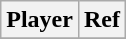<table class="wikitable">
<tr>
<th>Player</th>
<th>Ref</th>
</tr>
<tr>
</tr>
</table>
